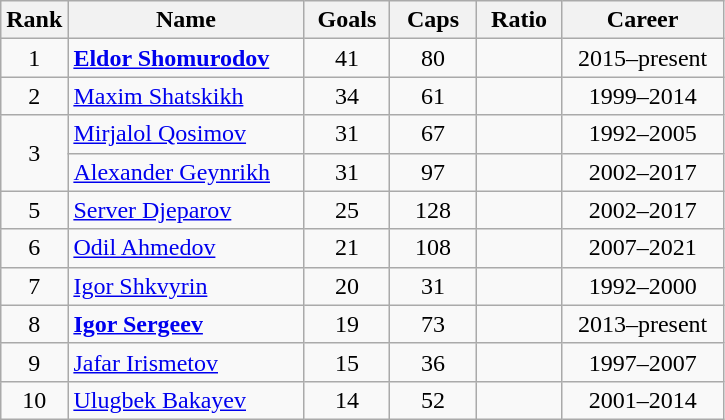<table class="wikitable sortable" style="text-align: center">
<tr>
<th width=30>Rank</th>
<th width=150>Name</th>
<th width=50>Goals</th>
<th width=50>Caps</th>
<th width=50>Ratio</th>
<th width=100>Career</th>
</tr>
<tr>
<td>1</td>
<td align=left><strong><a href='#'>Eldor Shomurodov</a></strong></td>
<td>41</td>
<td>80</td>
<td></td>
<td>2015–present</td>
</tr>
<tr>
<td>2</td>
<td align=left><a href='#'>Maxim Shatskikh</a></td>
<td>34</td>
<td>61</td>
<td></td>
<td>1999–2014</td>
</tr>
<tr>
<td rowspan=2>3</td>
<td align=left><a href='#'>Mirjalol Qosimov</a></td>
<td>31</td>
<td>67</td>
<td></td>
<td>1992–2005</td>
</tr>
<tr>
<td align=left><a href='#'>Alexander Geynrikh</a></td>
<td>31</td>
<td>97</td>
<td></td>
<td>2002–2017</td>
</tr>
<tr>
<td>5</td>
<td align=left><a href='#'>Server Djeparov</a></td>
<td>25</td>
<td>128</td>
<td></td>
<td>2002–2017</td>
</tr>
<tr>
<td>6</td>
<td align=left><a href='#'>Odil Ahmedov</a></td>
<td>21</td>
<td>108</td>
<td></td>
<td>2007–2021</td>
</tr>
<tr>
<td>7</td>
<td align=left><a href='#'>Igor Shkvyrin</a></td>
<td>20</td>
<td>31</td>
<td></td>
<td>1992–2000</td>
</tr>
<tr>
<td>8</td>
<td align=left><strong><a href='#'>Igor Sergeev</a></strong></td>
<td>19</td>
<td>73</td>
<td></td>
<td>2013–present</td>
</tr>
<tr>
<td>9</td>
<td align=left><a href='#'>Jafar Irismetov</a></td>
<td>15</td>
<td>36</td>
<td></td>
<td>1997–2007</td>
</tr>
<tr>
<td>10</td>
<td align=left><a href='#'>Ulugbek Bakayev</a></td>
<td>14</td>
<td>52</td>
<td></td>
<td>2001–2014</td>
</tr>
</table>
